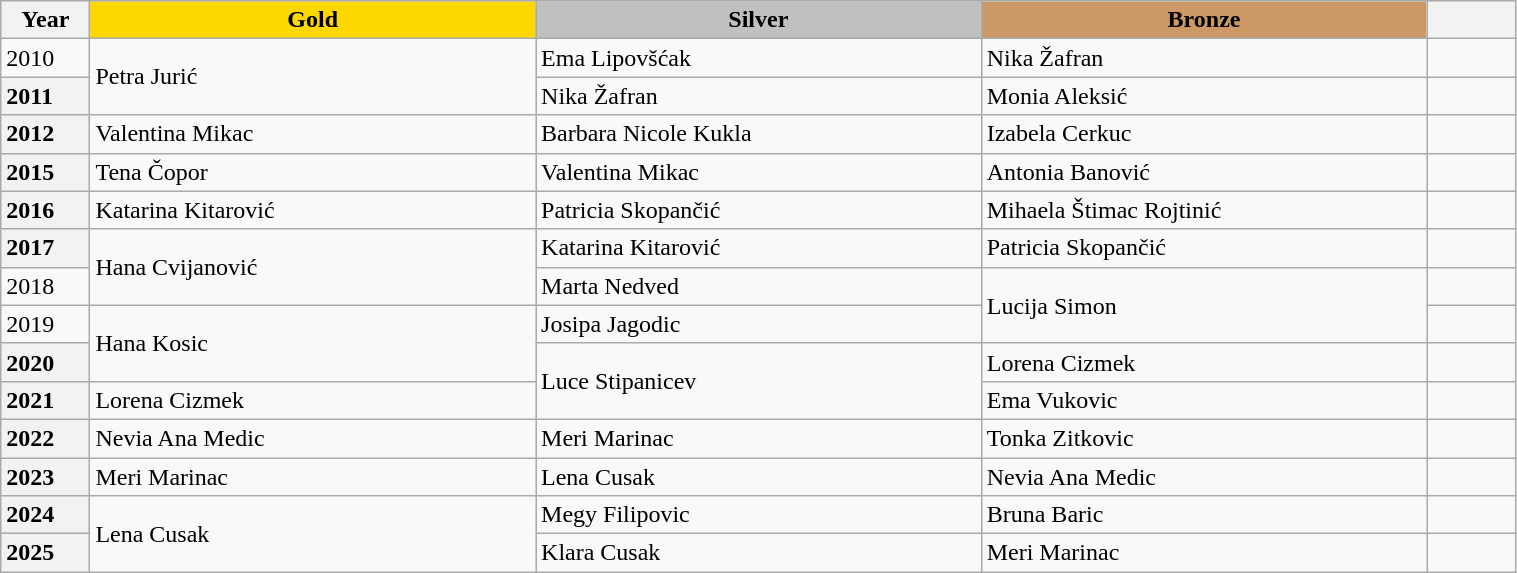<table class="wikitable unsortable" style="text-align:left; width:80%">
<tr>
<th scope="col" style="text-align:center; width:5%">Year</th>
<th scope="col" style="text-align:center; width:25%; background:gold">Gold</th>
<th scope="col" style="text-align:center; width:25%; background:silver">Silver</th>
<th scope="col" style="text-align:center; width:25%; background:#c96">Bronze</th>
<th scope="col" style="text-align:center; width:5%"></th>
</tr>
<tr>
<td>2010</td>
<td rowspan="2">Petra Jurić</td>
<td>Ema Lipovšćak</td>
<td>Nika Žafran</td>
<td></td>
</tr>
<tr>
<th scope="row" style="text-align:left">2011</th>
<td>Nika Žafran</td>
<td>Monia Aleksić</td>
<td></td>
</tr>
<tr>
<th scope="row" style="text-align:left">2012</th>
<td>Valentina Mikac</td>
<td>Barbara Nicole Kukla</td>
<td>Izabela Cerkuc</td>
<td></td>
</tr>
<tr>
<th scope="row" style="text-align:left">2015</th>
<td>Tena Čopor</td>
<td>Valentina Mikac</td>
<td>Antonia Banović</td>
<td></td>
</tr>
<tr>
<th scope="row" style="text-align:left">2016</th>
<td>Katarina Kitarović</td>
<td>Patricia Skopančić</td>
<td>Mihaela Štimac Rojtinić</td>
<td></td>
</tr>
<tr>
<th scope="row" style="text-align:left">2017</th>
<td rowspan="2">Hana Cvijanović</td>
<td>Katarina Kitarović</td>
<td>Patricia Skopančić</td>
<td></td>
</tr>
<tr>
<td>2018</td>
<td>Marta Nedved</td>
<td rowspan="2">Lucija Simon</td>
<td></td>
</tr>
<tr>
<td>2019</td>
<td rowspan="2">Hana Kosic</td>
<td>Josipa Jagodic</td>
<td></td>
</tr>
<tr>
<th scope="row" style="text-align:left">2020</th>
<td rowspan="2">Luce Stipanicev</td>
<td>Lorena Cizmek</td>
<td></td>
</tr>
<tr>
<th scope="row" style="text-align:left">2021</th>
<td>Lorena Cizmek</td>
<td>Ema Vukovic</td>
<td></td>
</tr>
<tr>
<th scope="row" style="text-align:left">2022</th>
<td>Nevia Ana Medic</td>
<td>Meri Marinac</td>
<td>Tonka Zitkovic</td>
<td></td>
</tr>
<tr>
<th scope="row" style="text-align:left">2023</th>
<td>Meri Marinac</td>
<td>Lena Cusak</td>
<td>Nevia Ana Medic</td>
<td></td>
</tr>
<tr>
<th scope="row" style="text-align:left">2024</th>
<td rowspan="2">Lena Cusak</td>
<td>Megy Filipovic</td>
<td>Bruna Baric</td>
<td></td>
</tr>
<tr>
<th scope="row" style="text-align:left">2025</th>
<td>Klara Cusak</td>
<td>Meri Marinac</td>
<td></td>
</tr>
</table>
